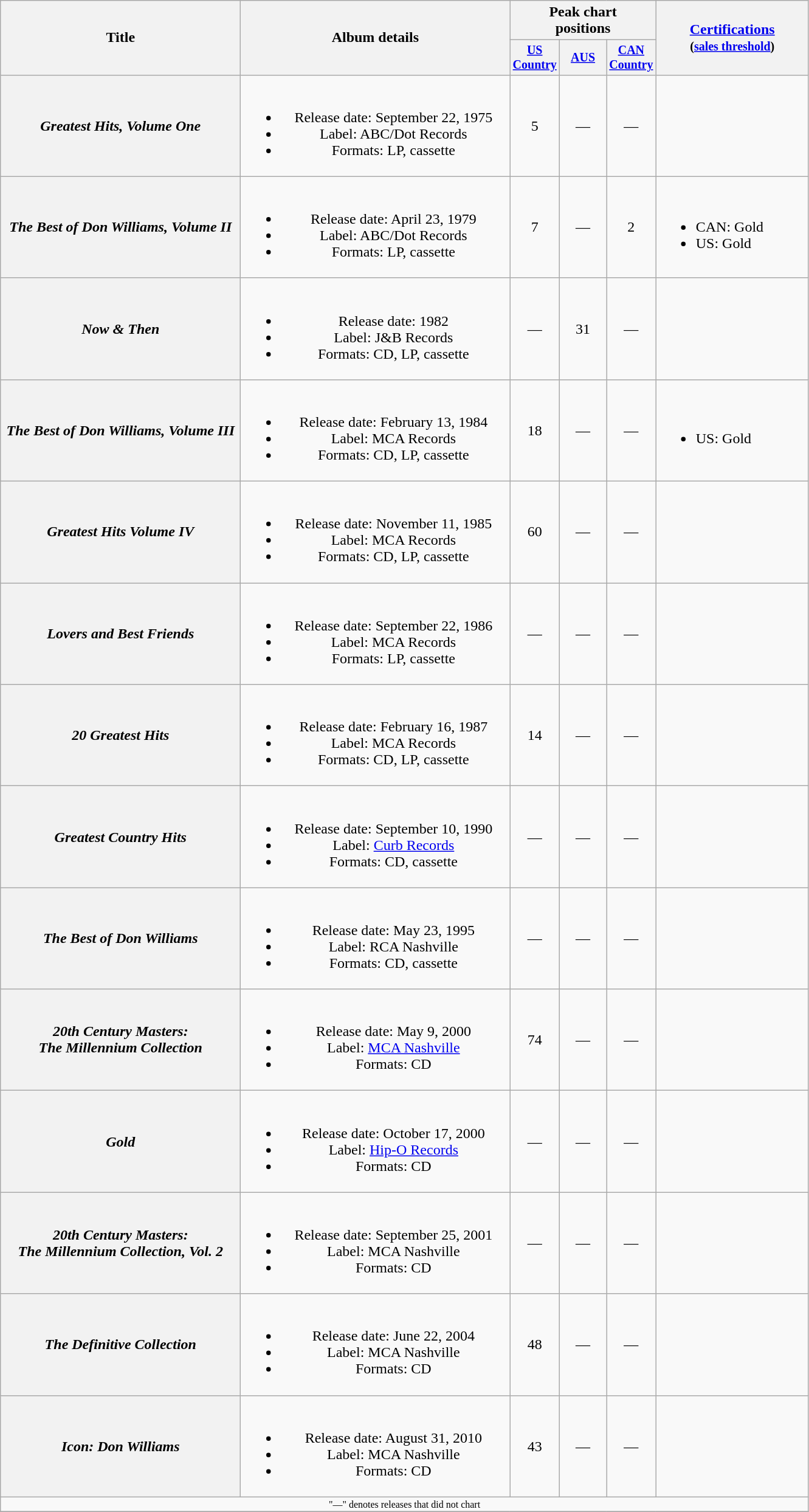<table class="wikitable plainrowheaders" style="text-align:center;">
<tr>
<th rowspan="2" style="width:16em;">Title</th>
<th rowspan="2" style="width:18em;">Album details</th>
<th colspan="3">Peak chart<br>positions</th>
<th rowspan="2" style="width:10em;"><a href='#'>Certifications</a><br><small>(<a href='#'>sales threshold</a>)</small></th>
</tr>
<tr style="font-size:smaller;">
<th width="45"><a href='#'>US Country</a><br></th>
<th width="45"><a href='#'>AUS</a></th>
<th width="45"><a href='#'>CAN Country</a></th>
</tr>
<tr>
<th scope="row"><em>Greatest Hits, Volume One</em></th>
<td><br><ul><li>Release date: September 22, 1975</li><li>Label: ABC/Dot Records</li><li>Formats: LP, cassette</li></ul></td>
<td>5</td>
<td>—</td>
<td>—</td>
<td></td>
</tr>
<tr>
<th scope="row"><em>The Best of Don Williams, Volume II</em></th>
<td><br><ul><li>Release date: April 23, 1979</li><li>Label: ABC/Dot Records</li><li>Formats: LP, cassette</li></ul></td>
<td>7</td>
<td>—</td>
<td>2</td>
<td align="left"><br><ul><li>CAN: Gold</li><li>US: Gold</li></ul></td>
</tr>
<tr>
<th scope="row"><em>Now & Then</em></th>
<td><br><ul><li>Release date: 1982</li><li>Label: J&B Records</li><li>Formats: CD, LP, cassette</li></ul></td>
<td>—</td>
<td>31</td>
<td>—</td>
<td></td>
</tr>
<tr>
<th scope="row"><em>The Best of Don Williams, Volume III</em></th>
<td><br><ul><li>Release date: February 13, 1984</li><li>Label: MCA Records</li><li>Formats: CD, LP, cassette</li></ul></td>
<td>18</td>
<td>—</td>
<td>—</td>
<td align="left"><br><ul><li>US: Gold</li></ul></td>
</tr>
<tr>
<th scope="row"><em>Greatest Hits Volume IV</em></th>
<td><br><ul><li>Release date: November 11, 1985</li><li>Label: MCA Records</li><li>Formats: CD, LP, cassette</li></ul></td>
<td>60</td>
<td>—</td>
<td>—</td>
<td></td>
</tr>
<tr>
<th scope="row"><em>Lovers and Best Friends</em></th>
<td><br><ul><li>Release date: September 22, 1986</li><li>Label: MCA Records</li><li>Formats: LP, cassette</li></ul></td>
<td>—</td>
<td>—</td>
<td>—</td>
<td></td>
</tr>
<tr>
<th scope="row"><em>20 Greatest Hits</em></th>
<td><br><ul><li>Release date: February 16, 1987</li><li>Label: MCA Records</li><li>Formats: CD, LP, cassette</li></ul></td>
<td>14</td>
<td>—</td>
<td>—</td>
<td></td>
</tr>
<tr>
<th scope="row"><em>Greatest Country Hits</em></th>
<td><br><ul><li>Release date: September 10, 1990</li><li>Label: <a href='#'>Curb Records</a></li><li>Formats: CD, cassette</li></ul></td>
<td>—</td>
<td>—</td>
<td>—</td>
<td></td>
</tr>
<tr>
<th scope="row"><em>The Best of Don Williams</em></th>
<td><br><ul><li>Release date: May 23, 1995</li><li>Label: RCA Nashville</li><li>Formats: CD, cassette</li></ul></td>
<td>—</td>
<td>—</td>
<td>—</td>
<td></td>
</tr>
<tr>
<th scope="row"><em>20th Century Masters:<br>The Millennium Collection</em></th>
<td><br><ul><li>Release date: May 9, 2000</li><li>Label: <a href='#'>MCA Nashville</a></li><li>Formats: CD</li></ul></td>
<td>74</td>
<td>—</td>
<td>—</td>
<td></td>
</tr>
<tr>
<th scope="row"><em>Gold</em></th>
<td><br><ul><li>Release date: October 17, 2000</li><li>Label: <a href='#'>Hip-O Records</a></li><li>Formats: CD</li></ul></td>
<td>—</td>
<td>—</td>
<td>—</td>
<td></td>
</tr>
<tr>
<th scope="row"><em>20th Century Masters:<br>The Millennium Collection, Vol. 2</em></th>
<td><br><ul><li>Release date: September 25, 2001</li><li>Label: MCA Nashville</li><li>Formats: CD</li></ul></td>
<td>—</td>
<td>—</td>
<td>—</td>
<td></td>
</tr>
<tr>
<th scope="row"><em>The Definitive Collection</em></th>
<td><br><ul><li>Release date: June 22, 2004</li><li>Label: MCA Nashville</li><li>Formats: CD</li></ul></td>
<td>48</td>
<td>—</td>
<td>—</td>
<td></td>
</tr>
<tr>
<th scope="row"><em>Icon: Don Williams</em></th>
<td><br><ul><li>Release date: August 31, 2010</li><li>Label: MCA Nashville</li><li>Formats: CD</li></ul></td>
<td>43</td>
<td>—</td>
<td>—</td>
<td></td>
</tr>
<tr>
<td colspan="6" style="font-size:8pt">"—" denotes releases that did not chart</td>
</tr>
<tr>
</tr>
</table>
